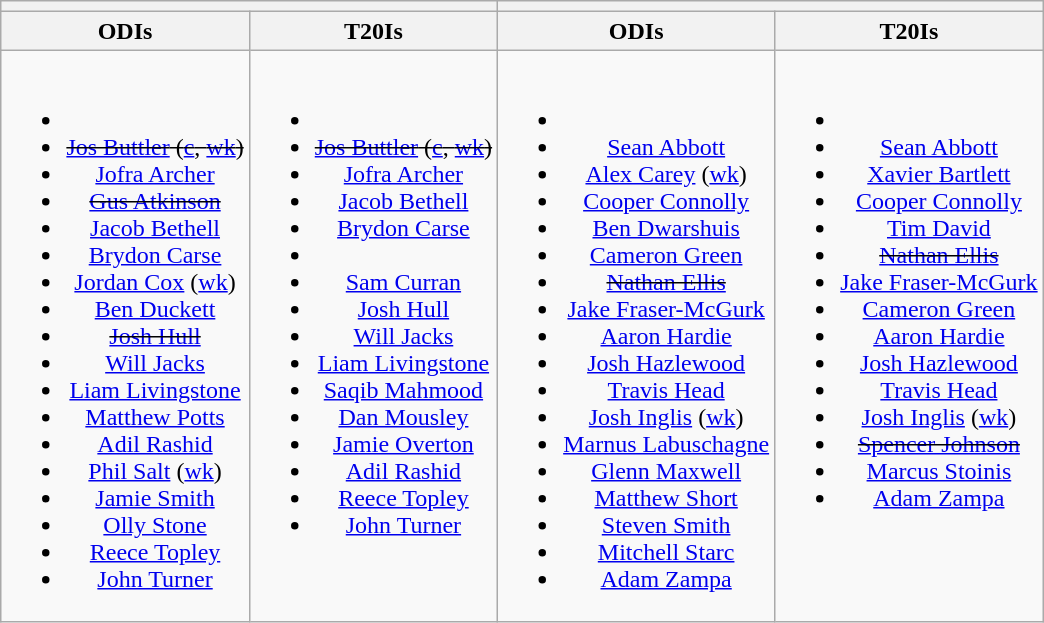<table class="wikitable" style="text-align:center;margin:auto">
<tr>
<th colspan="2"></th>
<th colspan="2"></th>
</tr>
<tr>
<th>ODIs</th>
<th>T20Is</th>
<th>ODIs</th>
<th>T20Is</th>
</tr>
<tr style="vertical-align:top">
<td><br><ul><li></li><li><s><a href='#'>Jos Buttler</a> (<a href='#'>c</a>, <a href='#'>wk</a>)</s></li><li><a href='#'>Jofra Archer</a></li><li><s><a href='#'>Gus Atkinson</a></s></li><li><a href='#'>Jacob Bethell</a></li><li><a href='#'>Brydon Carse</a></li><li><a href='#'>Jordan Cox</a> (<a href='#'>wk</a>)</li><li><a href='#'>Ben Duckett</a></li><li><s><a href='#'>Josh Hull</a></s></li><li><a href='#'>Will Jacks</a></li><li><a href='#'>Liam Livingstone</a></li><li><a href='#'>Matthew Potts</a></li><li><a href='#'>Adil Rashid</a></li><li><a href='#'>Phil Salt</a> (<a href='#'>wk</a>)</li><li><a href='#'>Jamie Smith</a></li><li><a href='#'>Olly Stone</a></li><li><a href='#'>Reece Topley</a></li><li><a href='#'>John Turner</a></li></ul></td>
<td><br><ul><li></li><li><s><a href='#'>Jos Buttler</a> (<a href='#'>c</a>, <a href='#'>wk</a>)</s></li><li><a href='#'>Jofra Archer</a></li><li><a href='#'>Jacob Bethell</a></li><li><a href='#'>Brydon Carse</a></li><li></li><li><a href='#'>Sam Curran</a></li><li><a href='#'>Josh Hull</a></li><li><a href='#'>Will Jacks</a></li><li><a href='#'>Liam Livingstone</a></li><li><a href='#'>Saqib Mahmood</a></li><li><a href='#'>Dan Mousley</a></li><li><a href='#'>Jamie Overton</a></li><li><a href='#'>Adil Rashid</a></li><li><a href='#'>Reece Topley</a></li><li><a href='#'>John Turner</a></li></ul></td>
<td><br><ul><li></li><li><a href='#'>Sean Abbott</a></li><li><a href='#'>Alex Carey</a> (<a href='#'>wk</a>)</li><li><a href='#'>Cooper Connolly</a></li><li><a href='#'>Ben Dwarshuis</a></li><li><a href='#'>Cameron Green</a></li><li><s><a href='#'>Nathan Ellis</a></s></li><li><a href='#'>Jake Fraser-McGurk</a></li><li><a href='#'>Aaron Hardie</a></li><li><a href='#'>Josh Hazlewood</a></li><li><a href='#'>Travis Head</a></li><li><a href='#'>Josh Inglis</a> (<a href='#'>wk</a>)</li><li><a href='#'>Marnus Labuschagne</a></li><li><a href='#'>Glenn Maxwell</a></li><li><a href='#'>Matthew Short</a></li><li><a href='#'>Steven Smith</a></li><li><a href='#'>Mitchell Starc</a></li><li><a href='#'>Adam Zampa</a></li></ul></td>
<td><br><ul><li></li><li><a href='#'>Sean Abbott</a></li><li><a href='#'>Xavier Bartlett</a></li><li><a href='#'>Cooper Connolly</a></li><li><a href='#'>Tim David</a></li><li><s><a href='#'>Nathan Ellis</a></s></li><li><a href='#'>Jake Fraser-McGurk</a></li><li><a href='#'>Cameron Green</a></li><li><a href='#'>Aaron Hardie</a></li><li><a href='#'>Josh Hazlewood</a></li><li><a href='#'>Travis Head</a></li><li><a href='#'>Josh Inglis</a> (<a href='#'>wk</a>)</li><li><s><a href='#'>Spencer Johnson</a></s></li><li><a href='#'>Marcus Stoinis</a></li><li><a href='#'>Adam Zampa</a></li></ul></td>
</tr>
</table>
